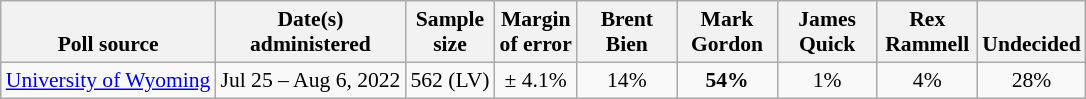<table class="wikitable" style="font-size:90%;text-align:center;">
<tr valign=bottom>
<th>Poll source</th>
<th>Date(s)<br>administered</th>
<th>Sample<br>size</th>
<th>Margin<br>of error</th>
<th style="width:60px;">Brent<br>Bien</th>
<th style="width:60px;">Mark<br>Gordon</th>
<th style="width:60px;">James<br>Quick</th>
<th style="width:60px;">Rex<br>Rammell</th>
<th>Undecided</th>
</tr>
<tr>
<td style="text-align:left;"><a href='#'>University of Wyoming</a></td>
<td>Jul 25 – Aug 6, 2022</td>
<td>562 (LV)</td>
<td>± 4.1%</td>
<td>14%</td>
<td><strong>54%</strong></td>
<td>1%</td>
<td>4%</td>
<td>28%</td>
</tr>
</table>
